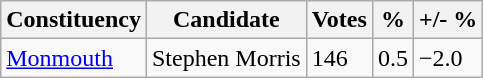<table class="wikitable">
<tr>
<th>Constituency</th>
<th>Candidate</th>
<th>Votes</th>
<th>%</th>
<th>+/- %</th>
</tr>
<tr>
<td><a href='#'>Monmouth</a></td>
<td>Stephen Morris</td>
<td>146</td>
<td>0.5</td>
<td>−2.0</td>
</tr>
</table>
